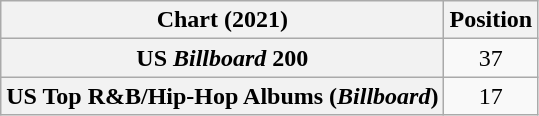<table class="wikitable sortable plainrowheaders" style="text-align:center">
<tr>
<th scope="col">Chart (2021)</th>
<th scope="col">Position</th>
</tr>
<tr>
<th scope="row">US <em>Billboard</em> 200</th>
<td>37</td>
</tr>
<tr>
<th scope="row">US Top R&B/Hip-Hop Albums (<em>Billboard</em>)</th>
<td>17</td>
</tr>
</table>
